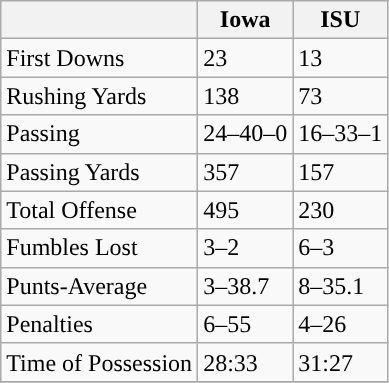<table class="wikitable">
<tr>
<th></th>
<th>Iowa</th>
<th>ISU</th>
</tr>
<tr>
<td>First Downs</td>
<td>23</td>
<td>13</td>
</tr>
<tr>
<td>Rushing Yards</td>
<td>138</td>
<td>73</td>
</tr>
<tr>
<td>Passing</td>
<td>24–40–0</td>
<td>16–33–1</td>
</tr>
<tr>
<td>Passing Yards</td>
<td>357</td>
<td>157</td>
</tr>
<tr>
<td>Total Offense</td>
<td>495</td>
<td>230</td>
</tr>
<tr>
<td>Fumbles Lost</td>
<td>3–2</td>
<td>6–3</td>
</tr>
<tr>
<td>Punts-Average</td>
<td>3–38.7</td>
<td>8–35.1</td>
</tr>
<tr>
<td>Penalties</td>
<td>6–55</td>
<td>4–26</td>
</tr>
<tr>
<td>Time of Possession</td>
<td>28:33</td>
<td>31:27</td>
</tr>
<tr>
</tr>
</table>
